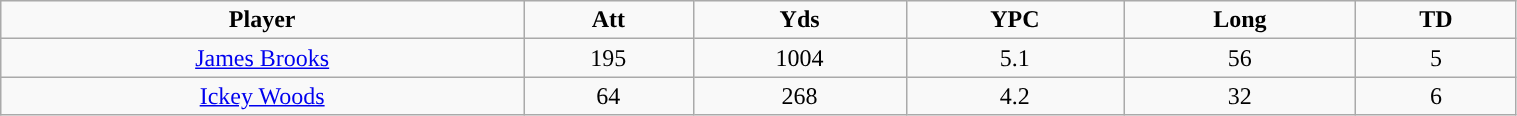<table class="wikitable" width="80%">
<tr align="center">
<td><strong>Player</strong></td>
<td><strong>Att</strong></td>
<td><strong>Yds</strong></td>
<td><strong>YPC</strong></td>
<td><strong>Long</strong></td>
<td><strong>TD</strong></td>
</tr>
<tr align="center" bgcolor="">
<td><a href='#'>James Brooks</a></td>
<td>195</td>
<td>1004</td>
<td>5.1</td>
<td>56</td>
<td>5</td>
</tr>
<tr align="center" bgcolor="">
<td><a href='#'>Ickey Woods</a></td>
<td>64</td>
<td>268</td>
<td>4.2</td>
<td>32</td>
<td>6</td>
</tr>
</table>
